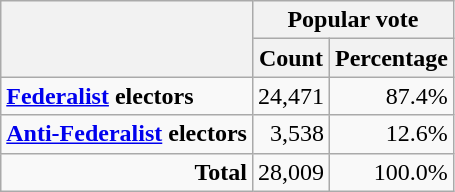<table class="wikitable" style=text-align:right>
<tr>
<th rowspan=2></th>
<th colspan=2>Popular vote</th>
</tr>
<tr>
<th>Count</th>
<th>Percentage</th>
</tr>
<tr>
<td align=left><strong><a href='#'>Federalist</a> electors</strong></td>
<td>24,471</td>
<td>87.4%</td>
</tr>
<tr>
<td align=left><strong><a href='#'>Anti-Federalist</a> electors</strong></td>
<td>3,538</td>
<td>12.6%</td>
</tr>
<tr>
<td><strong>Total</strong></td>
<td>28,009</td>
<td>100.0%</td>
</tr>
</table>
